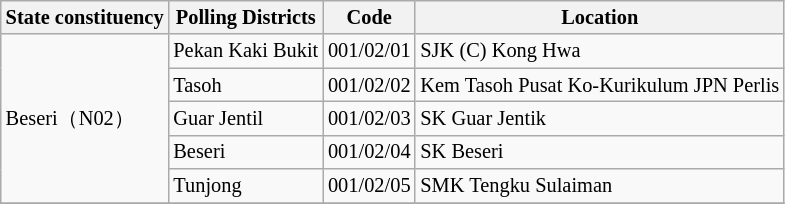<table class="wikitable sortable mw-collapsible" style="white-space:nowrap;font-size:85%">
<tr>
<th>State constituency</th>
<th>Polling Districts</th>
<th>Code</th>
<th>Location</th>
</tr>
<tr>
<td rowspan="5">Beseri（N02）</td>
<td>Pekan Kaki Bukit</td>
<td>001/02/01</td>
<td>SJK (C) Kong Hwa</td>
</tr>
<tr>
<td>Tasoh</td>
<td>001/02/02</td>
<td>Kem Tasoh Pusat Ko-Kurikulum JPN Perlis</td>
</tr>
<tr>
<td>Guar Jentil</td>
<td>001/02/03</td>
<td>SK Guar Jentik</td>
</tr>
<tr>
<td>Beseri</td>
<td>001/02/04</td>
<td>SK Beseri</td>
</tr>
<tr>
<td>Tunjong</td>
<td>001/02/05</td>
<td>SMK Tengku Sulaiman</td>
</tr>
<tr>
</tr>
</table>
